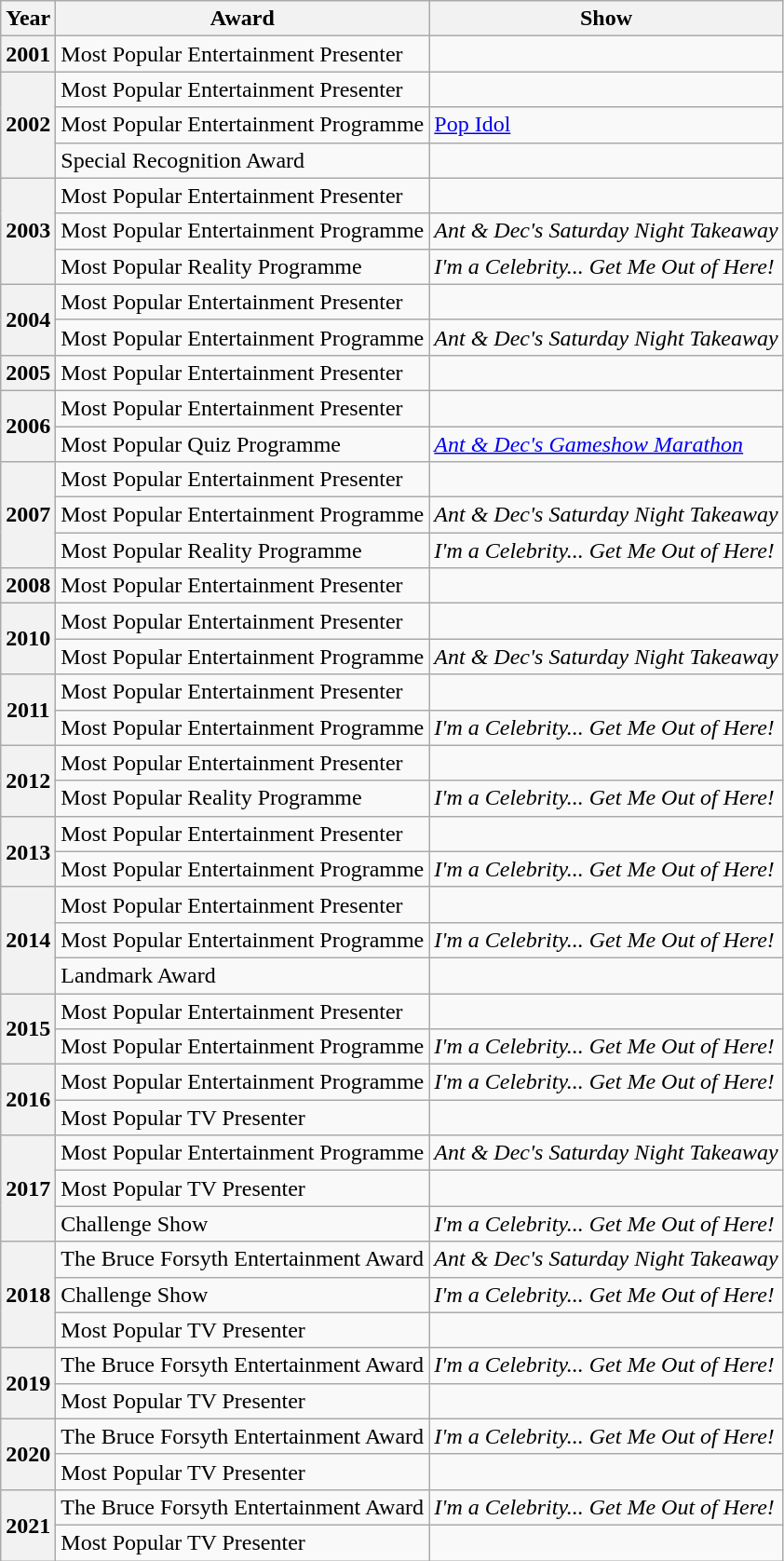<table class="wikitable">
<tr>
<th>Year</th>
<th>Award</th>
<th>Show</th>
</tr>
<tr>
<th scope=row>2001</th>
<td>Most Popular Entertainment Presenter</td>
<td></td>
</tr>
<tr>
<th scope=row rowspan=3>2002</th>
<td>Most Popular Entertainment Presenter</td>
<td></td>
</tr>
<tr>
<td>Most Popular Entertainment Programme</td>
<td><a href='#'>Pop Idol</a></td>
</tr>
<tr>
<td>Special Recognition Award</td>
<td></td>
</tr>
<tr>
<th scope=row rowspan=3>2003</th>
<td>Most Popular Entertainment Presenter</td>
<td></td>
</tr>
<tr>
<td>Most Popular Entertainment Programme</td>
<td><em>Ant & Dec's Saturday Night Takeaway</em></td>
</tr>
<tr>
<td>Most Popular Reality Programme</td>
<td><em>I'm a Celebrity... Get Me Out of Here!</em></td>
</tr>
<tr>
<th scope=row rowspan=2>2004</th>
<td>Most Popular Entertainment Presenter</td>
<td></td>
</tr>
<tr>
<td>Most Popular Entertainment Programme</td>
<td><em>Ant & Dec's Saturday Night Takeaway</em></td>
</tr>
<tr>
<th scope=row>2005</th>
<td>Most Popular Entertainment Presenter</td>
<td></td>
</tr>
<tr>
<th scope=row rowspan=2>2006</th>
<td>Most Popular Entertainment Presenter</td>
<td></td>
</tr>
<tr>
<td>Most Popular Quiz Programme</td>
<td><em><a href='#'>Ant & Dec's Gameshow Marathon</a></em></td>
</tr>
<tr>
<th scope=row rowspan=3>2007</th>
<td>Most Popular Entertainment Presenter</td>
<td></td>
</tr>
<tr>
<td>Most Popular Entertainment Programme</td>
<td><em>Ant & Dec's Saturday Night Takeaway</em></td>
</tr>
<tr>
<td>Most Popular Reality Programme</td>
<td><em>I'm a Celebrity... Get Me Out of Here!</em></td>
</tr>
<tr>
<th scope=row>2008</th>
<td>Most Popular Entertainment Presenter</td>
<td></td>
</tr>
<tr>
<th scope=row rowspan=2>2010</th>
<td>Most Popular Entertainment Presenter</td>
<td></td>
</tr>
<tr>
<td>Most Popular Entertainment Programme</td>
<td><em>Ant & Dec's Saturday Night Takeaway</em></td>
</tr>
<tr>
<th scope=row rowspan=2>2011</th>
<td>Most Popular Entertainment Presenter</td>
<td></td>
</tr>
<tr>
<td>Most Popular Entertainment Programme</td>
<td><em>I'm a Celebrity... Get Me Out of Here!</em></td>
</tr>
<tr>
<th scope=row rowspan=2>2012</th>
<td>Most Popular Entertainment Presenter</td>
<td></td>
</tr>
<tr>
<td>Most Popular Reality Programme</td>
<td><em>I'm a Celebrity... Get Me Out of Here!</em></td>
</tr>
<tr>
<th scope=row rowspan=2>2013</th>
<td>Most Popular Entertainment Presenter</td>
<td></td>
</tr>
<tr>
<td>Most Popular Entertainment Programme</td>
<td><em>I'm a Celebrity... Get Me Out of Here!</em></td>
</tr>
<tr>
<th scope=row rowspan=3>2014</th>
<td>Most Popular Entertainment Presenter</td>
<td></td>
</tr>
<tr>
<td>Most Popular Entertainment Programme</td>
<td><em>I'm a Celebrity... Get Me Out of Here!</em></td>
</tr>
<tr>
<td>Landmark Award</td>
<td></td>
</tr>
<tr>
<th scope=row rowspan=2>2015</th>
<td>Most Popular Entertainment Presenter</td>
<td></td>
</tr>
<tr>
<td>Most Popular Entertainment Programme</td>
<td><em>I'm a Celebrity... Get Me Out of Here!</em></td>
</tr>
<tr>
<th scope=row rowspan=2>2016</th>
<td>Most Popular Entertainment Programme</td>
<td><em>I'm a Celebrity... Get Me Out of Here!</em></td>
</tr>
<tr>
<td>Most Popular TV Presenter</td>
<td></td>
</tr>
<tr>
<th scope=row rowspan=3>2017</th>
<td>Most Popular Entertainment Programme</td>
<td><em>Ant & Dec's Saturday Night Takeaway</em></td>
</tr>
<tr>
<td>Most Popular TV Presenter</td>
<td></td>
</tr>
<tr>
<td>Challenge Show</td>
<td><em>I'm a Celebrity... Get Me Out of Here!</em></td>
</tr>
<tr>
<th scope=row rowspan=3>2018</th>
<td>The Bruce Forsyth Entertainment Award</td>
<td><em>Ant & Dec's Saturday Night Takeaway</em></td>
</tr>
<tr>
<td>Challenge Show</td>
<td><em>I'm a Celebrity... Get Me Out of Here!</em></td>
</tr>
<tr>
<td>Most Popular TV Presenter</td>
<td></td>
</tr>
<tr>
<th scope=row rowspan=2>2019</th>
<td>The Bruce Forsyth Entertainment Award</td>
<td><em>I'm a Celebrity... Get Me Out of Here!</em></td>
</tr>
<tr>
<td>Most Popular TV Presenter</td>
</tr>
<tr>
<th scope=row rowspan=2>2020</th>
<td>The Bruce Forsyth Entertainment Award</td>
<td><em>I'm a Celebrity... Get Me Out of Here!</em></td>
</tr>
<tr>
<td>Most Popular TV Presenter</td>
</tr>
<tr>
<th scope=row rowspan=2>2021</th>
<td>The Bruce Forsyth Entertainment Award</td>
<td><em>I'm a Celebrity... Get Me Out of Here!</em></td>
</tr>
<tr>
<td>Most Popular TV Presenter</td>
</tr>
</table>
